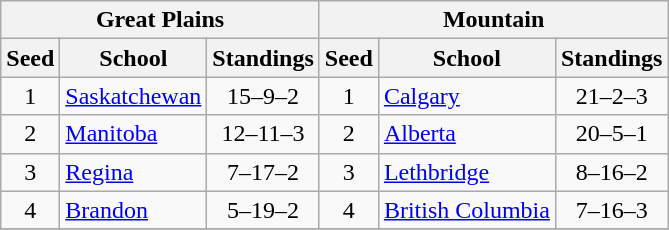<table class="wikitable">
<tr>
<th colspan=3>Great Plains</th>
<th colspan=3>Mountain</th>
</tr>
<tr>
<th>Seed</th>
<th width:120px">School</th>
<th>Standings</th>
<th>Seed</th>
<th width:120px">School</th>
<th>Standings</th>
</tr>
<tr>
<td align=center>1</td>
<td><a href='#'>Saskatchewan</a></td>
<td align=center>15–9–2</td>
<td align=center>1</td>
<td><a href='#'>Calgary</a></td>
<td align=center>21–2–3</td>
</tr>
<tr>
<td align=center>2</td>
<td><a href='#'>Manitoba</a></td>
<td align=center>12–11–3</td>
<td align=center>2</td>
<td><a href='#'>Alberta</a></td>
<td align=center>20–5–1</td>
</tr>
<tr>
<td align=center>3</td>
<td><a href='#'>Regina</a></td>
<td align=center>7–17–2</td>
<td align=center>3</td>
<td><a href='#'>Lethbridge</a></td>
<td align=center>8–16–2</td>
</tr>
<tr>
<td align=center>4</td>
<td><a href='#'>Brandon</a></td>
<td align=center>5–19–2</td>
<td align=center>4</td>
<td><a href='#'>British Columbia</a></td>
<td align=center>7–16–3</td>
</tr>
<tr>
</tr>
</table>
